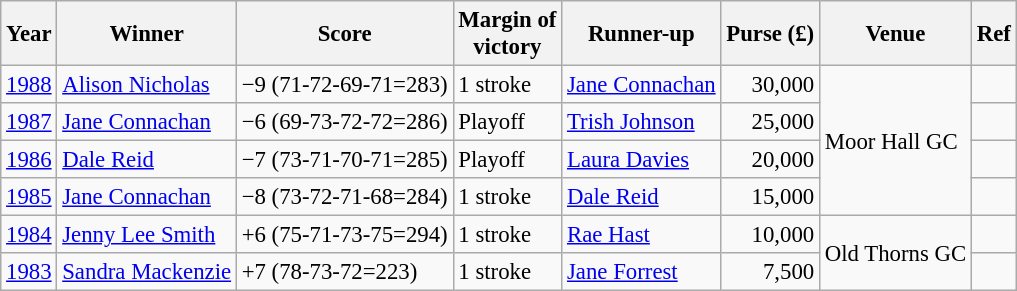<table class=wikitable style="font-size:95%">
<tr>
<th>Year</th>
<th>Winner</th>
<th>Score</th>
<th>Margin of<br>victory</th>
<th>Runner-up</th>
<th>Purse (£)</th>
<th>Venue</th>
<th>Ref</th>
</tr>
<tr>
<td><a href='#'>1988</a></td>
<td> <a href='#'>Alison Nicholas</a></td>
<td>−9 (71-72-69-71=283)</td>
<td>1 stroke</td>
<td> <a href='#'>Jane Connachan</a></td>
<td align=right>30,000</td>
<td rowspan=4>Moor Hall GC</td>
<td></td>
</tr>
<tr>
<td><a href='#'>1987</a></td>
<td> <a href='#'>Jane Connachan</a></td>
<td>−6 (69-73-72-72=286)</td>
<td>Playoff</td>
<td> <a href='#'>Trish Johnson</a></td>
<td align=right>25,000</td>
<td></td>
</tr>
<tr>
<td><a href='#'>1986</a></td>
<td> <a href='#'>Dale Reid</a></td>
<td>−7 (73-71-70-71=285)</td>
<td>Playoff</td>
<td> <a href='#'>Laura Davies</a></td>
<td align=right>20,000</td>
<td></td>
</tr>
<tr>
<td><a href='#'>1985</a></td>
<td> <a href='#'>Jane Connachan</a></td>
<td>−8 (73-72-71-68=284)</td>
<td>1 stroke</td>
<td> <a href='#'>Dale Reid</a></td>
<td align=right>15,000</td>
<td></td>
</tr>
<tr>
<td><a href='#'>1984</a></td>
<td> <a href='#'>Jenny Lee Smith</a></td>
<td>+6 (75-71-73-75=294)</td>
<td>1 stroke</td>
<td> <a href='#'>Rae Hast</a></td>
<td align=right>10,000</td>
<td rowspan=2>Old Thorns GC</td>
<td></td>
</tr>
<tr>
<td><a href='#'>1983</a></td>
<td> <a href='#'>Sandra Mackenzie</a></td>
<td>+7 (78-73-72=223)</td>
<td>1 stroke</td>
<td> <a href='#'>Jane Forrest</a></td>
<td align=right>7,500</td>
<td></td>
</tr>
</table>
